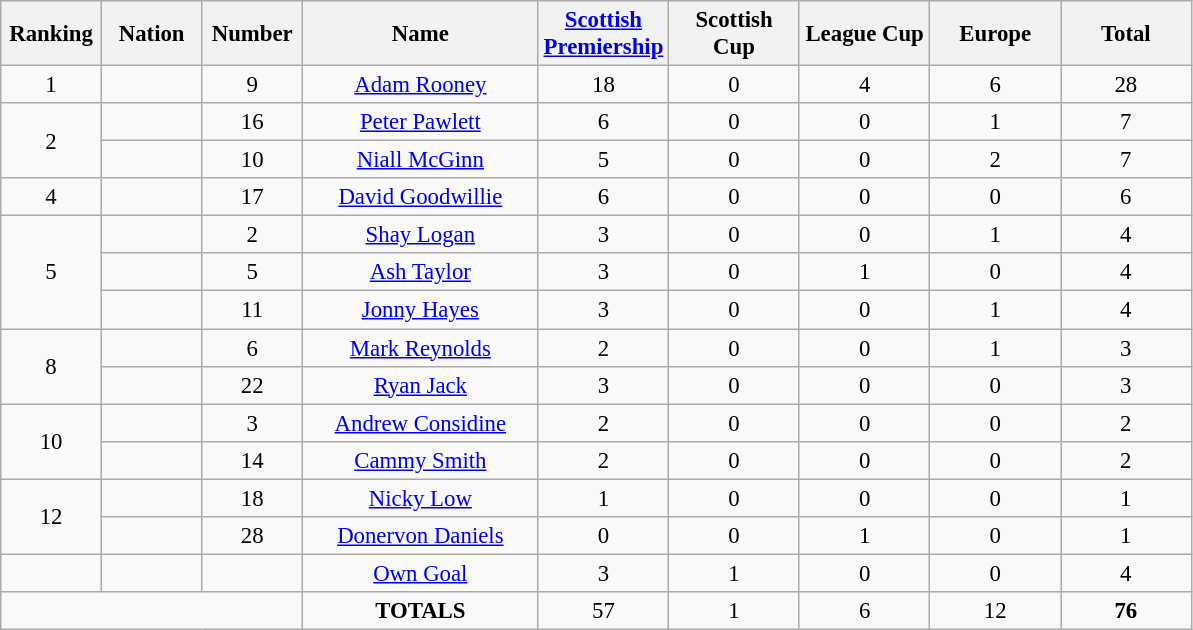<table class="wikitable" style="font-size: 95%; text-align: center;">
<tr>
<th width=60>Ranking</th>
<th width=60>Nation</th>
<th width=60>Number</th>
<th width=150>Name</th>
<th width=80><a href='#'>Scottish Premiership</a></th>
<th width=80>Scottish Cup</th>
<th width=80>League Cup</th>
<th width=80>Europe</th>
<th width=80>Total</th>
</tr>
<tr>
<td>1</td>
<td></td>
<td>9</td>
<td><a href='#'>Adam Rooney</a></td>
<td>18</td>
<td>0</td>
<td>4</td>
<td>6</td>
<td>28</td>
</tr>
<tr>
<td rowspan="2">2</td>
<td></td>
<td>16</td>
<td><a href='#'>Peter Pawlett</a></td>
<td>6</td>
<td>0</td>
<td>0</td>
<td>1</td>
<td>7</td>
</tr>
<tr>
<td></td>
<td>10</td>
<td><a href='#'>Niall McGinn</a></td>
<td>5</td>
<td>0</td>
<td>0</td>
<td>2</td>
<td>7</td>
</tr>
<tr>
<td>4</td>
<td></td>
<td>17</td>
<td><a href='#'>David Goodwillie</a></td>
<td>6</td>
<td>0</td>
<td>0</td>
<td>0</td>
<td>6</td>
</tr>
<tr>
<td rowspan="3">5</td>
<td></td>
<td>2</td>
<td><a href='#'>Shay Logan</a></td>
<td>3</td>
<td>0</td>
<td>0</td>
<td>1</td>
<td>4</td>
</tr>
<tr>
<td></td>
<td>5</td>
<td><a href='#'>Ash Taylor</a></td>
<td>3</td>
<td>0</td>
<td>1</td>
<td>0</td>
<td>4</td>
</tr>
<tr>
<td></td>
<td>11</td>
<td><a href='#'>Jonny Hayes</a></td>
<td>3</td>
<td>0</td>
<td>0</td>
<td>1</td>
<td>4</td>
</tr>
<tr>
<td rowspan="2">8</td>
<td></td>
<td>6</td>
<td><a href='#'>Mark Reynolds</a></td>
<td>2</td>
<td>0</td>
<td>0</td>
<td>1</td>
<td>3</td>
</tr>
<tr>
<td></td>
<td>22</td>
<td><a href='#'>Ryan Jack</a></td>
<td>3</td>
<td>0</td>
<td>0</td>
<td>0</td>
<td>3</td>
</tr>
<tr>
<td rowspan="2">10</td>
<td></td>
<td>3</td>
<td><a href='#'>Andrew Considine</a></td>
<td>2</td>
<td>0</td>
<td>0</td>
<td>0</td>
<td>2</td>
</tr>
<tr>
<td></td>
<td>14</td>
<td><a href='#'>Cammy Smith</a></td>
<td>2</td>
<td>0</td>
<td>0</td>
<td>0</td>
<td>2</td>
</tr>
<tr>
<td rowspan="2">12</td>
<td></td>
<td>18</td>
<td><a href='#'>Nicky Low</a></td>
<td>1</td>
<td>0</td>
<td>0</td>
<td>0</td>
<td>1</td>
</tr>
<tr>
<td></td>
<td>28</td>
<td><a href='#'>Donervon Daniels</a></td>
<td>0</td>
<td>0</td>
<td>1</td>
<td>0</td>
<td>1</td>
</tr>
<tr>
<td></td>
<td></td>
<td></td>
<td><a href='#'>Own Goal</a></td>
<td>3</td>
<td>1</td>
<td>0</td>
<td>0</td>
<td>4</td>
</tr>
<tr>
<td colspan="3"></td>
<td><strong>TOTALS</strong></td>
<td>57</td>
<td>1</td>
<td>6</td>
<td>12</td>
<td><strong>76</strong></td>
</tr>
</table>
